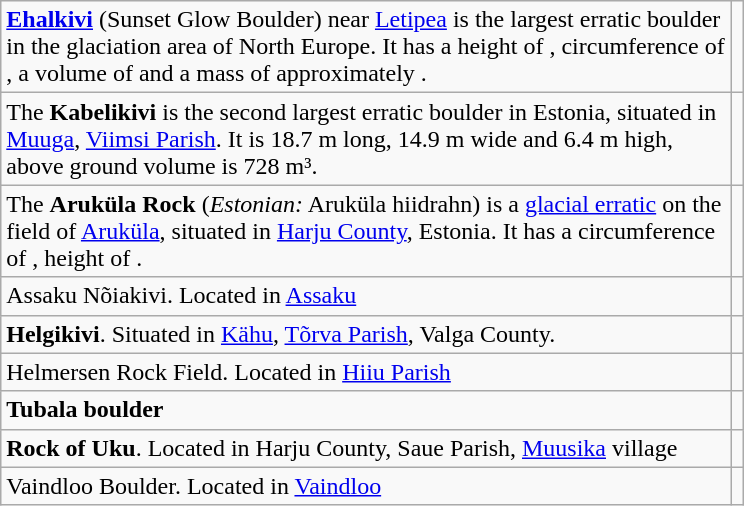<table class="wikitable">
<tr>
<td style="width:30em;vertical-align:top;"><strong><a href='#'>Ehalkivi</a></strong> (Sunset Glow Boulder) near <a href='#'>Letipea</a> is the largest erratic boulder in the glaciation area of North Europe. It has a height of , circumference of , a volume of  and a mass of approximately .<br></td>
<td></td>
</tr>
<tr>
<td style="width:30em;vertical-align:top;">The <strong>Kabelikivi</strong> is the second largest erratic boulder in Estonia, situated in <a href='#'>Muuga</a>, <a href='#'>Viimsi Parish</a>. It is 18.7 m long, 14.9 m wide and 6.4 m high, above ground volume is 728 m³.</td>
<td></td>
</tr>
<tr>
<td style="width:30em;vertical-align:top;">The <strong>Aruküla Rock</strong> (<em>Estonian:</em> Aruküla hiidrahn) is a <a href='#'>glacial erratic</a> on the field of <a href='#'>Aruküla</a>, situated in <a href='#'>Harju County</a>, Estonia.  It has a circumference of , height of .<br></td>
<td></td>
</tr>
<tr>
<td>Assaku Nõiakivi. Located in <a href='#'>Assaku</a></td>
<td></td>
</tr>
<tr>
<td style="width:30em;vertical-align:top;"><strong>Helgikivi</strong>. Situated in <a href='#'>Kähu</a>, <a href='#'>Tõrva Parish</a>, Valga County.</td>
<td></td>
</tr>
<tr>
<td>Helmersen Rock Field. Located in <a href='#'>Hiiu Parish</a></td>
<td></td>
</tr>
<tr>
<td style="width:30em;vertical-align:top;"><strong>Tubala boulder</strong><br></td>
<td></td>
</tr>
<tr>
<td><strong>Rock of Uku</strong>. Located in Harju County, Saue Parish, <a href='#'>Muusika</a> village</td>
<td></td>
</tr>
<tr>
<td>Vaindloo Boulder. Located in <a href='#'>Vaindloo</a></td>
<td></td>
</tr>
</table>
